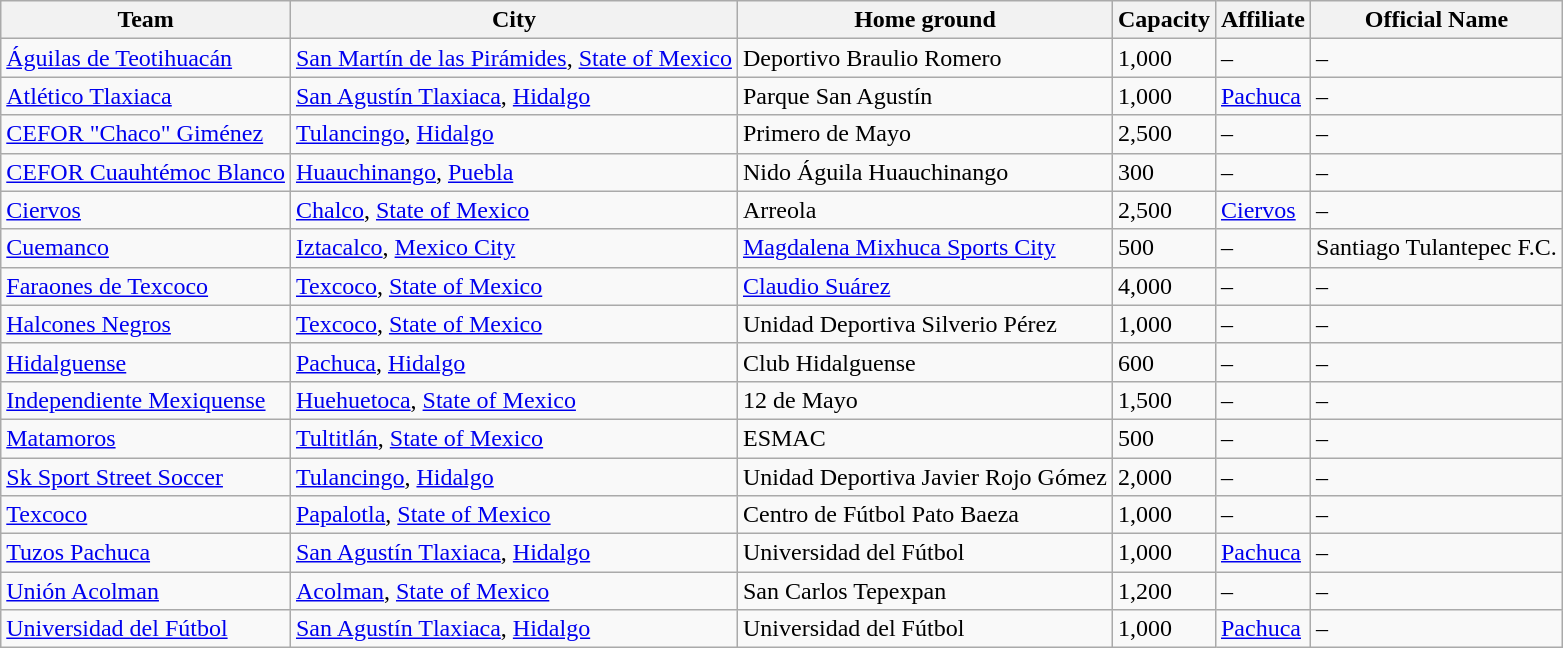<table class="wikitable sortable">
<tr>
<th>Team</th>
<th>City</th>
<th>Home ground</th>
<th>Capacity</th>
<th>Affiliate</th>
<th>Official Name</th>
</tr>
<tr>
<td><a href='#'>Águilas de Teotihuacán</a></td>
<td><a href='#'>San Martín de las Pirámides</a>, <a href='#'>State of Mexico</a></td>
<td>Deportivo Braulio Romero</td>
<td>1,000</td>
<td>–</td>
<td>–</td>
</tr>
<tr>
<td><a href='#'>Atlético Tlaxiaca</a></td>
<td><a href='#'>San Agustín Tlaxiaca</a>, <a href='#'>Hidalgo</a></td>
<td>Parque San Agustín</td>
<td>1,000</td>
<td><a href='#'>Pachuca</a></td>
<td>–</td>
</tr>
<tr>
<td><a href='#'>CEFOR "Chaco" Giménez</a></td>
<td><a href='#'>Tulancingo</a>, <a href='#'>Hidalgo</a></td>
<td>Primero de Mayo</td>
<td>2,500</td>
<td>–</td>
<td>–</td>
</tr>
<tr>
<td><a href='#'>CEFOR Cuauhtémoc Blanco</a></td>
<td><a href='#'>Huauchinango</a>, <a href='#'>Puebla</a></td>
<td>Nido Águila Huauchinango</td>
<td>300</td>
<td>–</td>
<td>–</td>
</tr>
<tr>
<td><a href='#'>Ciervos</a></td>
<td><a href='#'>Chalco</a>, <a href='#'>State of Mexico</a></td>
<td>Arreola</td>
<td>2,500</td>
<td><a href='#'>Ciervos</a></td>
<td>–</td>
</tr>
<tr>
<td><a href='#'>Cuemanco</a></td>
<td><a href='#'>Iztacalco</a>, <a href='#'>Mexico City</a></td>
<td><a href='#'>Magdalena Mixhuca Sports City</a></td>
<td>500</td>
<td>–</td>
<td>Santiago Tulantepec F.C.</td>
</tr>
<tr>
<td><a href='#'>Faraones de Texcoco</a></td>
<td><a href='#'>Texcoco</a>, <a href='#'>State of Mexico</a></td>
<td><a href='#'>Claudio Suárez</a></td>
<td>4,000</td>
<td>–</td>
<td>–</td>
</tr>
<tr>
<td><a href='#'>Halcones Negros</a></td>
<td><a href='#'>Texcoco</a>, <a href='#'>State of Mexico</a></td>
<td>Unidad Deportiva Silverio Pérez</td>
<td>1,000</td>
<td>–</td>
<td>–</td>
</tr>
<tr>
<td><a href='#'>Hidalguense</a></td>
<td><a href='#'>Pachuca</a>, <a href='#'>Hidalgo</a></td>
<td>Club Hidalguense</td>
<td>600</td>
<td>–</td>
<td>–</td>
</tr>
<tr>
<td><a href='#'>Independiente Mexiquense</a></td>
<td><a href='#'>Huehuetoca</a>, <a href='#'>State of Mexico</a></td>
<td>12 de Mayo</td>
<td>1,500</td>
<td>–</td>
<td>–</td>
</tr>
<tr>
<td><a href='#'>Matamoros</a></td>
<td><a href='#'>Tultitlán</a>, <a href='#'>State of Mexico</a></td>
<td>ESMAC</td>
<td>500</td>
<td>–</td>
<td>–</td>
</tr>
<tr>
<td><a href='#'>Sk Sport Street Soccer</a></td>
<td><a href='#'>Tulancingo</a>, <a href='#'>Hidalgo</a></td>
<td>Unidad Deportiva Javier Rojo Gómez</td>
<td>2,000</td>
<td>–</td>
<td>–</td>
</tr>
<tr>
<td><a href='#'>Texcoco</a></td>
<td><a href='#'>Papalotla</a>, <a href='#'>State of Mexico</a></td>
<td>Centro de Fútbol Pato Baeza</td>
<td>1,000</td>
<td>–</td>
<td>–</td>
</tr>
<tr>
<td><a href='#'>Tuzos Pachuca</a></td>
<td><a href='#'>San Agustín Tlaxiaca</a>, <a href='#'>Hidalgo</a></td>
<td>Universidad del Fútbol</td>
<td>1,000</td>
<td><a href='#'>Pachuca</a></td>
<td>–</td>
</tr>
<tr>
<td><a href='#'>Unión Acolman</a></td>
<td><a href='#'>Acolman</a>, <a href='#'>State of Mexico</a></td>
<td>San Carlos Tepexpan</td>
<td>1,200</td>
<td>–</td>
<td>–</td>
</tr>
<tr>
<td><a href='#'>Universidad del Fútbol</a></td>
<td><a href='#'>San Agustín Tlaxiaca</a>, <a href='#'>Hidalgo</a></td>
<td>Universidad del Fútbol</td>
<td>1,000</td>
<td><a href='#'>Pachuca</a></td>
<td>–</td>
</tr>
</table>
